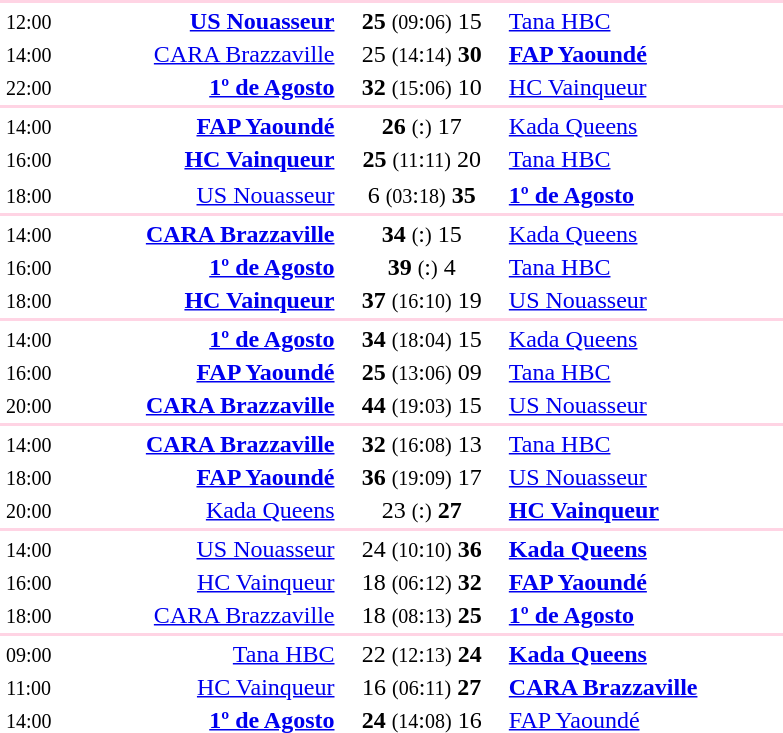<table style="text-align:center" width=550>
<tr>
<th width=3%></th>
<th width=25%></th>
<th width=15%></th>
<th width=25%></th>
<th width=3%></th>
</tr>
<tr align="left" bgcolor=#ffd4e4>
<td colspan=4></td>
</tr>
<tr>
<td><small>12:00</small></td>
<td align="right"><strong><a href='#'>US Nouasseur</a></strong> </td>
<td><strong>25</strong> <small>(09</small>:<small>06)</small> 15</td>
<td align=left> <a href='#'>Tana HBC</a></td>
<td></td>
</tr>
<tr>
<td><small>14:00</small></td>
<td align="right"><a href='#'>CARA Brazzaville</a> </td>
<td>25 <small>(14</small>:<small>14)</small> <strong>30</strong></td>
<td align=left> <strong><a href='#'>FAP Yaoundé</a></strong></td>
<td></td>
</tr>
<tr>
<td><small>22:00</small></td>
<td align="right"><strong><a href='#'>1º de Agosto</a></strong> </td>
<td><strong>32</strong> <small>(15</small>:<small>06)</small> 10</td>
<td align=left> <a href='#'>HC Vainqueur</a></td>
<td></td>
</tr>
<tr align="left" bgcolor=#ffd4e4>
<td colspan=4></td>
</tr>
<tr>
<td><small>14:00</small></td>
<td align="right"><strong><a href='#'>FAP Yaoundé</a></strong> </td>
<td><strong>26</strong> <small>(</small>:<small>)</small> 17</td>
<td align=left> <a href='#'>Kada Queens</a></td>
<td></td>
</tr>
<tr>
<td><small>16:00</small></td>
<td align="right"><strong><a href='#'>HC Vainqueur</a></strong> </td>
<td><strong>25</strong> <small>(11</small>:<small>11)</small> 20</td>
<td align=left> <a href='#'>Tana HBC</a></td>
<td></td>
</tr>
<tr align="left" bgcolor=#ffd4e4>
</tr>
<tr>
<td><small>18:00</small></td>
<td align="right"><a href='#'>US Nouasseur</a> </td>
<td>6 <small>(03</small>:<small>18)</small> <strong>35</strong></td>
<td align=left> <strong><a href='#'>1º de Agosto</a></strong></td>
<td></td>
</tr>
<tr align="left" bgcolor=#ffd4e4>
<td colspan=4></td>
</tr>
<tr>
<td><small>14:00</small></td>
<td align="right"><strong><a href='#'>CARA Brazzaville</a></strong> </td>
<td><strong>34</strong> <small>(</small>:<small>)</small> 15</td>
<td align=left> <a href='#'>Kada Queens</a></td>
<td></td>
</tr>
<tr>
<td><small>16:00</small></td>
<td align="right"><strong><a href='#'>1º de Agosto</a></strong> </td>
<td><strong>39</strong> <small>(</small>:<small>)</small> 4</td>
<td align=left> <a href='#'>Tana HBC</a></td>
<td></td>
</tr>
<tr>
<td><small>18:00</small></td>
<td align="right"><strong><a href='#'>HC Vainqueur</a></strong> </td>
<td><strong>37</strong> <small>(16</small>:<small>10)</small> 19</td>
<td align=left> <a href='#'>US Nouasseur</a></td>
<td></td>
</tr>
<tr align="left" bgcolor=#ffd4e4>
<td colspan=4></td>
</tr>
<tr>
<td><small>14:00</small></td>
<td align="right"><strong><a href='#'>1º de Agosto</a></strong> </td>
<td><strong>34</strong> <small>(18</small>:<small>04)</small> 15</td>
<td align=left> <a href='#'>Kada Queens</a></td>
<td></td>
</tr>
<tr>
<td><small>16:00</small></td>
<td align="right"><strong><a href='#'>FAP Yaoundé</a></strong> </td>
<td><strong>25</strong> <small>(13</small>:<small>06)</small> 09</td>
<td align=left> <a href='#'>Tana HBC</a></td>
<td></td>
</tr>
<tr>
<td><small>20:00</small></td>
<td align="right"><strong><a href='#'>CARA Brazzaville</a></strong> </td>
<td><strong>44</strong> <small>(19</small>:<small>03)</small> 15</td>
<td align=left> <a href='#'>US Nouasseur</a></td>
<td></td>
</tr>
<tr align="left" bgcolor=#ffd4e4>
<td colspan=4></td>
</tr>
<tr>
<td><small>14:00</small></td>
<td align="right"><strong><a href='#'>CARA Brazzaville</a></strong> </td>
<td><strong>32</strong> <small>(16</small>:<small>08)</small> 13</td>
<td align=left> <a href='#'>Tana HBC</a></td>
<td></td>
</tr>
<tr>
<td><small>18:00</small></td>
<td align="right"><strong><a href='#'>FAP Yaoundé</a></strong> </td>
<td><strong>36</strong> <small>(19</small>:<small>09)</small> 17</td>
<td align=left> <a href='#'>US Nouasseur</a></td>
<td></td>
</tr>
<tr>
<td><small>20:00</small></td>
<td align="right"><a href='#'>Kada Queens</a> </td>
<td>23 <small>(</small>:<small>)</small> <strong>27</strong></td>
<td align=left> <strong><a href='#'>HC Vainqueur</a></strong></td>
<td></td>
</tr>
<tr align="left" bgcolor=#ffd4e4>
<td colspan=4></td>
</tr>
<tr>
<td><small>14:00</small></td>
<td align="right"><a href='#'>US Nouasseur</a> </td>
<td>24 <small>(10</small>:<small>10)</small> <strong>36</strong></td>
<td align=left> <strong><a href='#'>Kada Queens</a></strong></td>
<td></td>
</tr>
<tr>
<td><small>16:00</small></td>
<td align="right"><a href='#'>HC Vainqueur</a> </td>
<td>18 <small>(06</small>:<small>12)</small> <strong>32</strong></td>
<td align=left> <strong><a href='#'>FAP Yaoundé</a></strong></td>
<td></td>
</tr>
<tr>
<td><small>18:00</small></td>
<td align="right"><a href='#'>CARA Brazzaville</a> </td>
<td>18 <small>(08</small>:<small>13)</small> <strong>25</strong></td>
<td align=left> <strong><a href='#'>1º de Agosto</a></strong></td>
<td></td>
</tr>
<tr align="left" bgcolor=#ffd4e4>
<td colspan=4></td>
</tr>
<tr>
<td><small>09:00</small></td>
<td align="right"><a href='#'>Tana HBC</a> </td>
<td>22 <small>(12</small>:<small>13)</small> <strong>24</strong></td>
<td align=left> <strong><a href='#'>Kada Queens</a></strong></td>
<td></td>
</tr>
<tr>
<td><small>11:00</small></td>
<td align="right"><a href='#'>HC Vainqueur</a> </td>
<td>16 <small>(06</small>:<small>11)</small> <strong>27</strong></td>
<td align=left> <strong><a href='#'>CARA Brazzaville</a></strong></td>
<td></td>
</tr>
<tr>
<td><small>14:00</small></td>
<td align="right"><strong><a href='#'>1º de Agosto</a></strong> </td>
<td><strong>24</strong> <small>(14</small>:<small>08)</small> 16</td>
<td align=left> <a href='#'>FAP Yaoundé</a></td>
<td></td>
</tr>
</table>
